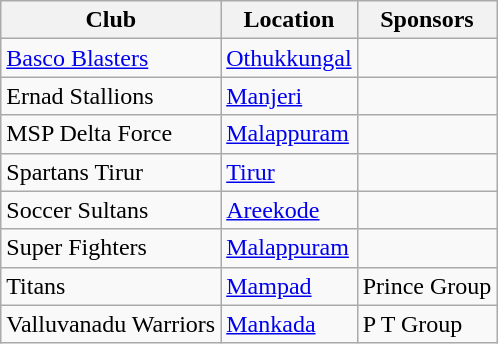<table class="wikitable">
<tr>
<th>Club</th>
<th>Location</th>
<th>Sponsors</th>
</tr>
<tr>
<td><a href='#'>Basco Blasters</a></td>
<td><a href='#'>Othukkungal</a></td>
<td></td>
</tr>
<tr>
<td>Ernad Stallions</td>
<td><a href='#'>Manjeri</a></td>
<td></td>
</tr>
<tr>
<td>MSP Delta Force</td>
<td><a href='#'>Malappuram</a></td>
<td></td>
</tr>
<tr>
<td>Spartans Tirur</td>
<td><a href='#'>Tirur</a></td>
<td></td>
</tr>
<tr>
<td>Soccer Sultans</td>
<td><a href='#'>Areekode</a></td>
<td></td>
</tr>
<tr>
<td>Super Fighters</td>
<td><a href='#'>Malappuram</a></td>
<td></td>
</tr>
<tr>
<td>Titans</td>
<td><a href='#'>Mampad</a></td>
<td>Prince Group</td>
</tr>
<tr>
<td>Valluvanadu Warriors</td>
<td><a href='#'>Mankada</a></td>
<td>P T Group</td>
</tr>
</table>
